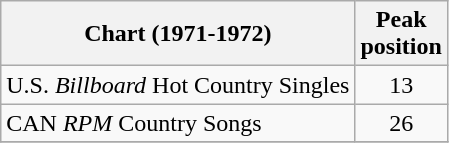<table class="wikitable sortable">
<tr>
<th align="left">Chart (1971-1972)</th>
<th align="center">Peak<br>position</th>
</tr>
<tr>
<td align="left">U.S. <em>Billboard</em> Hot Country Singles</td>
<td align="center">13</td>
</tr>
<tr>
<td align="left">CAN <em>RPM</em> Country Songs</td>
<td align="center">26</td>
</tr>
<tr>
</tr>
</table>
